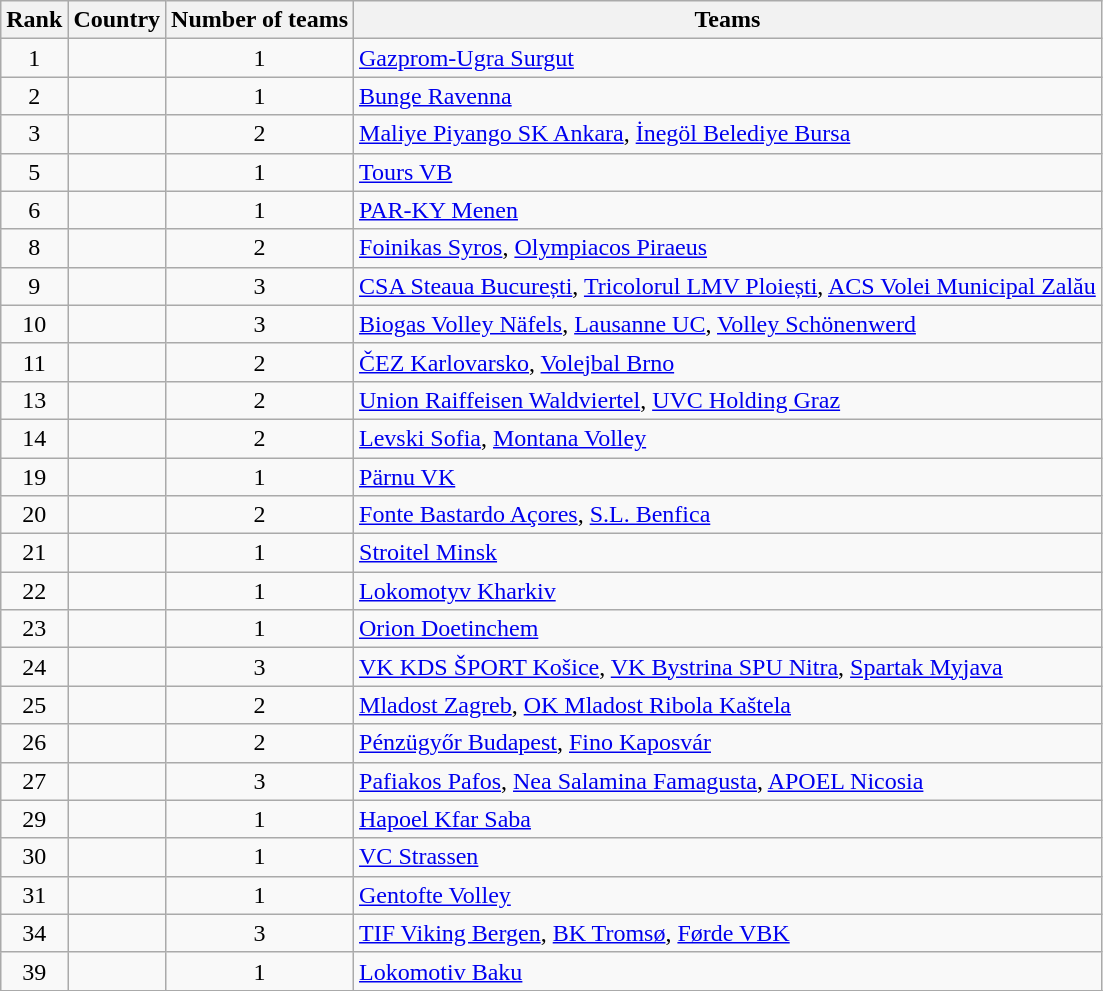<table class="wikitable sortable" style="text-align:left">
<tr>
<th>Rank</th>
<th>Country</th>
<th>Number of teams</th>
<th>Teams</th>
</tr>
<tr>
<td align="center">1</td>
<td></td>
<td align="center">1</td>
<td><a href='#'>Gazprom-Ugra Surgut</a></td>
</tr>
<tr>
<td align="center">2</td>
<td></td>
<td align="center">1</td>
<td><a href='#'>Bunge Ravenna</a></td>
</tr>
<tr>
<td align="center">3</td>
<td></td>
<td align="center">2</td>
<td><a href='#'>Maliye Piyango SK Ankara</a>, <a href='#'>İnegöl Belediye Bursa</a></td>
</tr>
<tr>
<td align="center">5</td>
<td></td>
<td align="center">1</td>
<td><a href='#'>Tours VB</a></td>
</tr>
<tr>
<td align="center">6</td>
<td></td>
<td align="center">1</td>
<td><a href='#'>PAR-KY Menen</a></td>
</tr>
<tr>
<td align="center">8</td>
<td></td>
<td align="center">2</td>
<td><a href='#'>Foinikas Syros</a>, <a href='#'>Olympiacos Piraeus</a></td>
</tr>
<tr>
<td align="center">9</td>
<td></td>
<td align="center">3</td>
<td><a href='#'>CSA Steaua București</a>, <a href='#'>Tricolorul LMV Ploiești</a>, <a href='#'>ACS Volei Municipal Zalău</a></td>
</tr>
<tr>
<td align="center">10</td>
<td></td>
<td align="center">3</td>
<td><a href='#'>Biogas Volley Näfels</a>, <a href='#'>Lausanne UC</a>, <a href='#'>Volley Schönenwerd</a></td>
</tr>
<tr>
<td align="center">11</td>
<td></td>
<td align="center">2</td>
<td><a href='#'>ČEZ Karlovarsko</a>, <a href='#'>Volejbal Brno</a></td>
</tr>
<tr>
<td align="center">13</td>
<td></td>
<td align="center">2</td>
<td><a href='#'>Union Raiffeisen Waldviertel</a>, <a href='#'>UVC Holding Graz</a></td>
</tr>
<tr>
<td align="center">14</td>
<td></td>
<td align="center">2</td>
<td><a href='#'>Levski Sofia</a>, <a href='#'>Montana Volley</a></td>
</tr>
<tr>
<td align="center">19</td>
<td></td>
<td align="center">1</td>
<td><a href='#'>Pärnu VK</a></td>
</tr>
<tr>
<td align="center">20</td>
<td></td>
<td align="center">2</td>
<td><a href='#'>Fonte Bastardo Açores</a>, <a href='#'>S.L. Benfica</a></td>
</tr>
<tr>
<td align="center">21</td>
<td></td>
<td align="center">1</td>
<td><a href='#'>Stroitel Minsk</a></td>
</tr>
<tr>
<td align="center">22</td>
<td></td>
<td align="center">1</td>
<td><a href='#'>Lokomotyv Kharkiv</a></td>
</tr>
<tr>
<td align="center">23</td>
<td></td>
<td align="center">1</td>
<td><a href='#'>Orion Doetinchem</a></td>
</tr>
<tr>
<td align="center">24</td>
<td></td>
<td align="center">3</td>
<td><a href='#'>VK KDS ŠPORT Košice</a>, <a href='#'>VK Bystrina SPU Nitra</a>, <a href='#'>Spartak Myjava</a></td>
</tr>
<tr>
<td align="center">25</td>
<td></td>
<td align="center">2</td>
<td><a href='#'>Mladost Zagreb</a>, <a href='#'>OK Mladost Ribola Kaštela</a></td>
</tr>
<tr>
<td align="center">26</td>
<td></td>
<td align="center">2</td>
<td><a href='#'>Pénzügyőr Budapest</a>, <a href='#'>Fino Kaposvár</a></td>
</tr>
<tr>
<td align="center">27</td>
<td></td>
<td align="center">3</td>
<td><a href='#'>Pafiakos Pafos</a>, <a href='#'>Nea Salamina Famagusta</a>, <a href='#'>APOEL Nicosia</a></td>
</tr>
<tr>
<td align="center">29</td>
<td></td>
<td align="center">1</td>
<td><a href='#'>Hapoel Kfar Saba</a></td>
</tr>
<tr>
<td align="center">30</td>
<td></td>
<td align="center">1</td>
<td><a href='#'>VC Strassen</a></td>
</tr>
<tr>
<td align="center">31</td>
<td></td>
<td align="center">1</td>
<td><a href='#'>Gentofte Volley</a></td>
</tr>
<tr>
<td align="center">34</td>
<td></td>
<td align="center">3</td>
<td><a href='#'>TIF Viking Bergen</a>, <a href='#'>BK Tromsø</a>, <a href='#'>Førde VBK</a></td>
</tr>
<tr>
<td align="center">39</td>
<td></td>
<td align="center">1</td>
<td><a href='#'>Lokomotiv Baku</a></td>
</tr>
<tr>
</tr>
</table>
